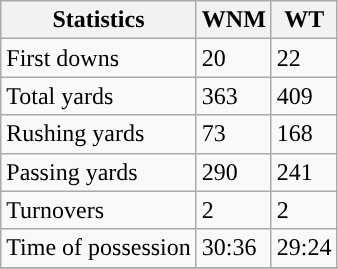<table class="wikitable" style="float: left;">
<tr>
<th>Statistics</th>
<th>WNM</th>
<th>WT</th>
</tr>
<tr>
<td>First downs</td>
<td>20</td>
<td>22</td>
</tr>
<tr>
<td>Total yards</td>
<td>363</td>
<td>409</td>
</tr>
<tr>
<td>Rushing yards</td>
<td>73</td>
<td>168</td>
</tr>
<tr>
<td>Passing yards</td>
<td>290</td>
<td>241</td>
</tr>
<tr>
<td>Turnovers</td>
<td>2</td>
<td>2</td>
</tr>
<tr>
<td>Time of possession</td>
<td>30:36</td>
<td>29:24</td>
</tr>
<tr>
</tr>
</table>
